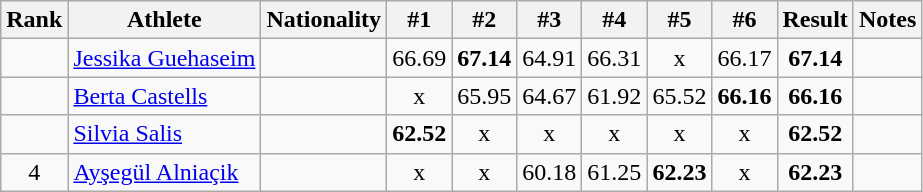<table class="wikitable sortable" style="text-align:center">
<tr>
<th>Rank</th>
<th>Athlete</th>
<th>Nationality</th>
<th>#1</th>
<th>#2</th>
<th>#3</th>
<th>#4</th>
<th>#5</th>
<th>#6</th>
<th>Result</th>
<th>Notes</th>
</tr>
<tr>
<td></td>
<td align="left"><a href='#'>Jessika Guehaseim</a></td>
<td align="left"></td>
<td>66.69</td>
<td><strong>67.14</strong></td>
<td>64.91</td>
<td>66.31</td>
<td>x</td>
<td>66.17</td>
<td><strong>67.14</strong></td>
<td></td>
</tr>
<tr>
<td></td>
<td align="left"><a href='#'>Berta Castells</a></td>
<td align="left"></td>
<td>x</td>
<td>65.95</td>
<td>64.67</td>
<td>61.92</td>
<td>65.52</td>
<td><strong>66.16</strong></td>
<td><strong>66.16</strong></td>
<td></td>
</tr>
<tr>
<td></td>
<td align="left"><a href='#'>Silvia Salis</a></td>
<td align="left"></td>
<td><strong>62.52</strong></td>
<td>x</td>
<td>x</td>
<td>x</td>
<td>x</td>
<td>x</td>
<td><strong>62.52</strong></td>
<td></td>
</tr>
<tr>
<td>4</td>
<td align="left"><a href='#'>Ayşegül Alniaçik</a></td>
<td align="left"></td>
<td>x</td>
<td>x</td>
<td>60.18</td>
<td>61.25</td>
<td><strong>62.23</strong></td>
<td>x</td>
<td><strong>62.23</strong></td>
<td></td>
</tr>
</table>
